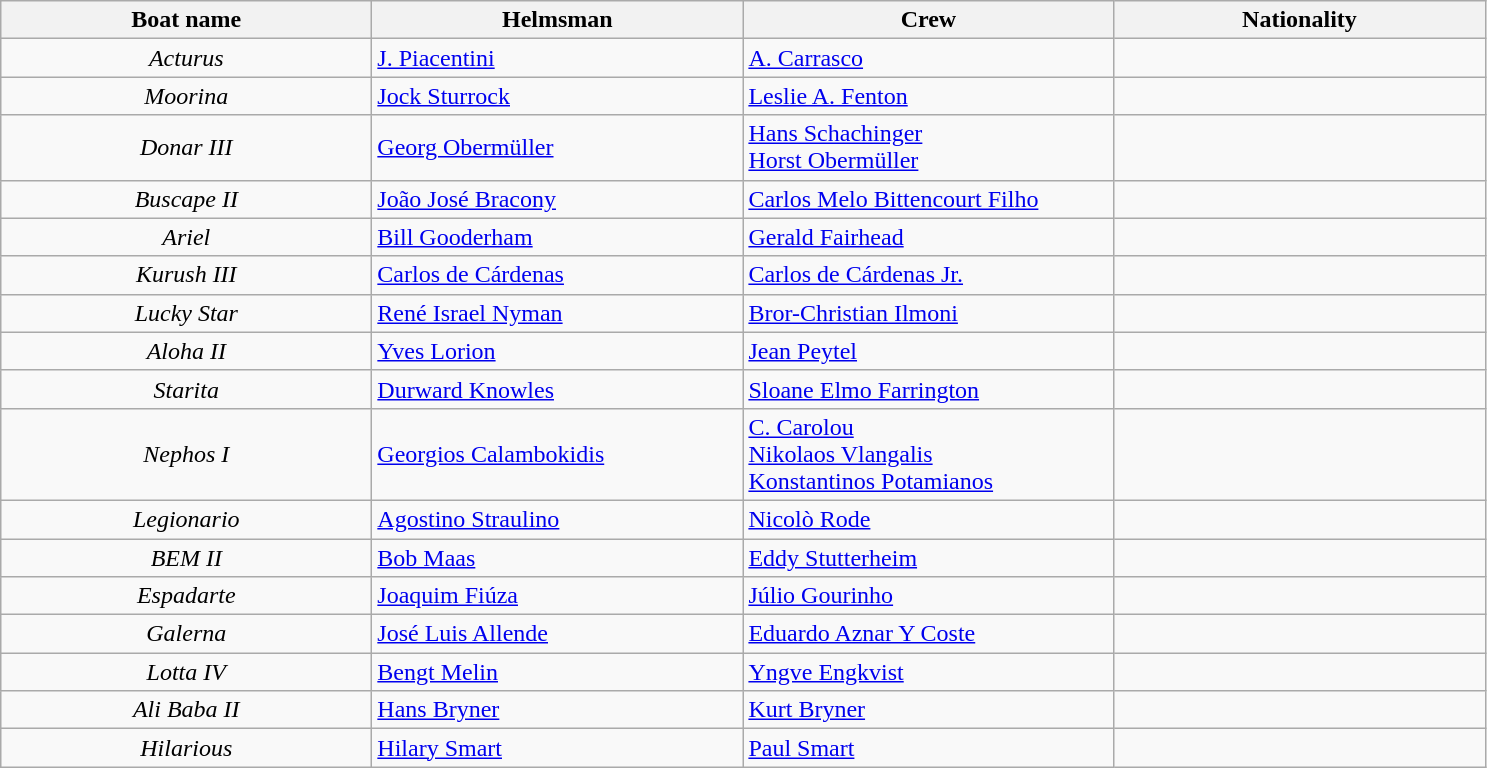<table class=wikitable>
<tr>
<th style="width:15em;">Boat name</th>
<th style="width:15em;">Helmsman</th>
<th style="width:15em;">Crew</th>
<th style="width:15em;">Nationality</th>
</tr>
<tr>
<td align=center><em>Acturus</em></td>
<td><a href='#'>J. Piacentini</a></td>
<td><a href='#'>A. Carrasco</a></td>
<td></td>
</tr>
<tr>
<td align=center><em>Moorina</em></td>
<td><a href='#'>Jock Sturrock</a></td>
<td><a href='#'>Leslie A. Fenton</a></td>
<td></td>
</tr>
<tr>
<td align=center><em>Donar III</em></td>
<td><a href='#'>Georg Obermüller</a></td>
<td><a href='#'>Hans Schachinger</a><br><a href='#'>Horst Obermüller</a></td>
<td></td>
</tr>
<tr>
<td align=center><em>Buscape II</em></td>
<td><a href='#'>João José Bracony</a></td>
<td><a href='#'>Carlos Melo Bittencourt Filho</a></td>
<td></td>
</tr>
<tr>
<td align=center><em>Ariel</em></td>
<td><a href='#'>Bill Gooderham</a></td>
<td><a href='#'>Gerald Fairhead</a></td>
<td></td>
</tr>
<tr>
<td align=center><em>Kurush III</em></td>
<td><a href='#'>Carlos de Cárdenas</a></td>
<td><a href='#'>Carlos de Cárdenas Jr.</a></td>
<td></td>
</tr>
<tr>
<td align=center><em>Lucky Star</em></td>
<td><a href='#'>René Israel Nyman</a></td>
<td><a href='#'>Bror-Christian Ilmoni</a></td>
<td></td>
</tr>
<tr>
<td align=center><em>Aloha II</em></td>
<td><a href='#'>Yves Lorion</a></td>
<td><a href='#'>Jean Peytel</a></td>
<td></td>
</tr>
<tr>
<td align=center><em>Starita</em></td>
<td><a href='#'>Durward Knowles</a></td>
<td><a href='#'>Sloane Elmo Farrington</a></td>
<td></td>
</tr>
<tr>
<td align=center><em>Nephos I</em></td>
<td><a href='#'>Georgios Calambokidis</a></td>
<td><a href='#'>C. Carolou</a><br><a href='#'>Nikolaos Vlangalis</a><br><a href='#'>Konstantinos Potamianos</a></td>
<td></td>
</tr>
<tr>
<td align=center><em>Legionario</em></td>
<td><a href='#'>Agostino Straulino</a></td>
<td><a href='#'>Nicolò Rode</a></td>
<td></td>
</tr>
<tr>
<td align=center><em>BEM II</em></td>
<td><a href='#'>Bob Maas</a></td>
<td><a href='#'>Eddy Stutterheim</a></td>
<td></td>
</tr>
<tr>
<td align=center><em>Espadarte</em></td>
<td><a href='#'>Joaquim Fiúza</a></td>
<td><a href='#'>Júlio Gourinho</a></td>
<td></td>
</tr>
<tr>
<td align=center><em>Galerna</em></td>
<td><a href='#'>José Luis Allende</a></td>
<td><a href='#'>Eduardo Aznar Y Coste</a></td>
<td></td>
</tr>
<tr>
<td align=center><em>Lotta IV</em></td>
<td><a href='#'>Bengt Melin</a></td>
<td><a href='#'>Yngve Engkvist</a></td>
<td></td>
</tr>
<tr>
<td align=center><em>Ali Baba II</em></td>
<td><a href='#'>Hans Bryner</a></td>
<td><a href='#'>Kurt Bryner</a></td>
<td></td>
</tr>
<tr>
<td align=center><em>Hilarious</em></td>
<td><a href='#'>Hilary Smart</a></td>
<td><a href='#'>Paul Smart</a></td>
<td></td>
</tr>
</table>
